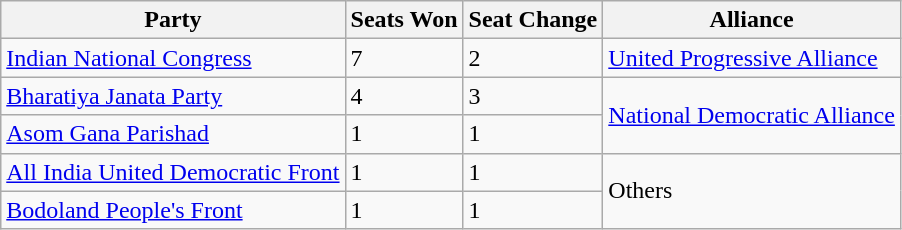<table class="wikitable">
<tr>
<th>Party</th>
<th>Seats Won</th>
<th>Seat Change</th>
<th>Alliance</th>
</tr>
<tr>
<td><a href='#'>Indian National Congress</a></td>
<td>7</td>
<td> 2</td>
<td><a href='#'>United Progressive Alliance</a></td>
</tr>
<tr>
<td><a href='#'>Bharatiya Janata Party</a></td>
<td>4</td>
<td>3</td>
<td rowspan="2"><a href='#'>National Democratic Alliance</a></td>
</tr>
<tr>
<td><a href='#'>Asom Gana Parishad</a></td>
<td>1</td>
<td> 1</td>
</tr>
<tr>
<td><a href='#'>All India United Democratic Front</a></td>
<td>1</td>
<td>1</td>
<td rowspan="2">Others</td>
</tr>
<tr>
<td><a href='#'>Bodoland People's Front</a></td>
<td>1</td>
<td>1</td>
</tr>
</table>
